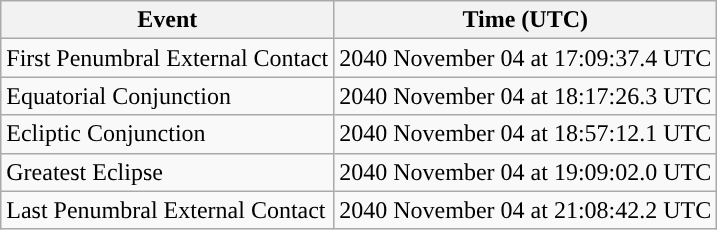<table class="wikitable">
<tr>
<th>Event</th>
<th>Time (UTC)</th>
</tr>
<tr>
<td>First Penumbral External Contact</td>
<td>2040 November 04 at 17:09:37.4 UTC</td>
</tr>
<tr>
<td>Equatorial Conjunction</td>
<td>2040 November 04 at 18:17:26.3 UTC</td>
</tr>
<tr>
<td>Ecliptic Conjunction</td>
<td>2040 November 04 at 18:57:12.1 UTC</td>
</tr>
<tr>
<td>Greatest Eclipse</td>
<td>2040 November 04 at 19:09:02.0 UTC</td>
</tr>
<tr>
<td>Last Penumbral External Contact</td>
<td>2040 November 04 at 21:08:42.2 UTC</td>
</tr>
</table>
